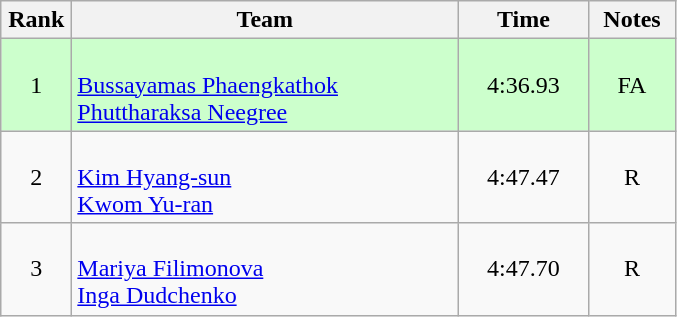<table class=wikitable style="text-align:center">
<tr>
<th width=40>Rank</th>
<th width=250>Team</th>
<th width=80>Time</th>
<th width=50>Notes</th>
</tr>
<tr bgcolor="ccffcc">
<td>1</td>
<td align=left><br><a href='#'>Bussayamas Phaengkathok</a><br><a href='#'>Phuttharaksa Neegree</a></td>
<td>4:36.93</td>
<td>FA</td>
</tr>
<tr>
<td>2</td>
<td align=left><br><a href='#'>Kim Hyang-sun</a><br><a href='#'>Kwom Yu-ran</a></td>
<td>4:47.47</td>
<td>R</td>
</tr>
<tr>
<td>3</td>
<td align=left><br><a href='#'>Mariya Filimonova</a><br><a href='#'>Inga Dudchenko</a></td>
<td>4:47.70</td>
<td>R</td>
</tr>
</table>
